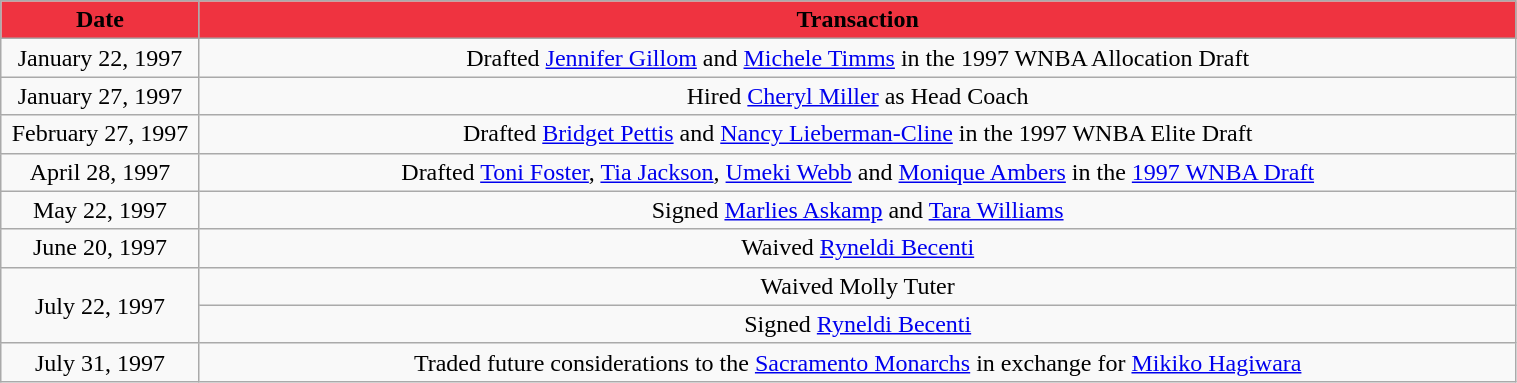<table class="wikitable" style="width:80%; text-align: center;">
<tr>
<th style="background: #EF3340" width=125"><span>Date</span></th>
<th style="background: #EF3340" colspan="2"><span>Transaction</span></th>
</tr>
<tr>
<td>January 22, 1997</td>
<td>Drafted <a href='#'>Jennifer Gillom</a> and <a href='#'>Michele Timms</a> in the 1997 WNBA Allocation Draft</td>
</tr>
<tr>
<td>January 27, 1997</td>
<td>Hired <a href='#'>Cheryl Miller</a> as Head Coach</td>
</tr>
<tr>
<td>February 27, 1997</td>
<td>Drafted <a href='#'>Bridget Pettis</a> and <a href='#'>Nancy Lieberman-Cline</a> in the 1997 WNBA Elite Draft</td>
</tr>
<tr>
<td>April 28, 1997</td>
<td>Drafted <a href='#'>Toni Foster</a>, <a href='#'>Tia Jackson</a>, <a href='#'>Umeki Webb</a> and <a href='#'>Monique Ambers</a> in the <a href='#'>1997 WNBA Draft</a></td>
</tr>
<tr>
<td>May 22, 1997</td>
<td>Signed <a href='#'>Marlies Askamp</a> and <a href='#'>Tara Williams</a></td>
</tr>
<tr>
<td>June 20, 1997</td>
<td>Waived <a href='#'>Ryneldi Becenti</a></td>
</tr>
<tr>
<td rowspan="2">July 22, 1997</td>
<td>Waived Molly Tuter</td>
</tr>
<tr>
<td>Signed <a href='#'>Ryneldi Becenti</a></td>
</tr>
<tr>
<td>July 31, 1997</td>
<td>Traded future considerations to the <a href='#'>Sacramento Monarchs</a> in exchange for <a href='#'>Mikiko Hagiwara</a></td>
</tr>
</table>
